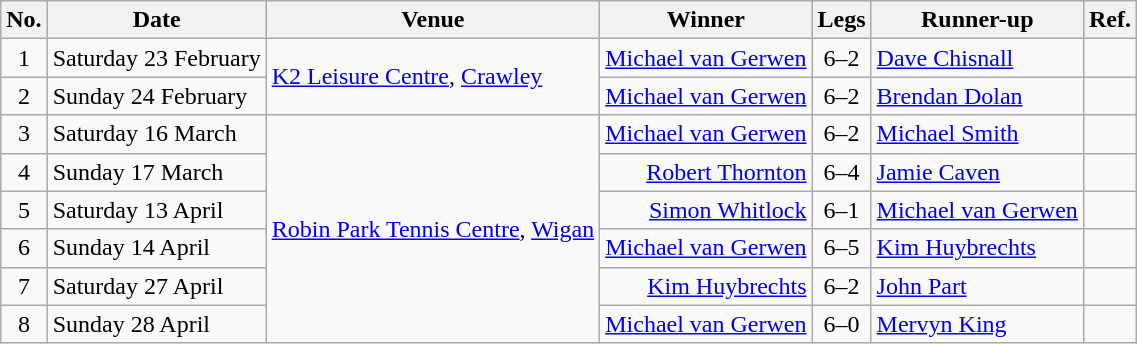<table class="wikitable">
<tr>
<th>No.</th>
<th>Date</th>
<th>Venue</th>
<th>Winner</th>
<th>Legs</th>
<th>Runner-up</th>
<th>Ref.</th>
</tr>
<tr>
<td align=center>1</td>
<td>Saturday 23 February</td>
<td rowspan=2><a href='#'>K2 Leisure Centre</a>, <a href='#'>Crawley</a></td>
<td align=right><a href='#'>Michael van Gerwen</a> </td>
<td align=center>6–2</td>
<td> <a href='#'>Dave Chisnall</a></td>
<td align="center"></td>
</tr>
<tr>
<td align=center>2</td>
<td>Sunday 24 February</td>
<td align=right><a href='#'>Michael van Gerwen</a> </td>
<td align=center>6–2</td>
<td> <a href='#'>Brendan Dolan</a></td>
<td align="center"></td>
</tr>
<tr>
<td align=center>3</td>
<td>Saturday 16 March</td>
<td rowspan=6><a href='#'>Robin Park Tennis Centre</a>, <a href='#'>Wigan</a></td>
<td align=right><a href='#'>Michael van Gerwen</a> </td>
<td align=center>6–2</td>
<td> <a href='#'>Michael Smith</a></td>
<td align="center"></td>
</tr>
<tr>
<td align=center>4</td>
<td>Sunday 17 March</td>
<td align=right><a href='#'>Robert Thornton</a> </td>
<td align=center>6–4</td>
<td> <a href='#'>Jamie Caven</a></td>
<td align="center"></td>
</tr>
<tr>
<td align=center>5</td>
<td>Saturday 13 April</td>
<td align=right><a href='#'>Simon Whitlock</a> </td>
<td align=center>6–1</td>
<td> <a href='#'>Michael van Gerwen</a></td>
<td align="center"></td>
</tr>
<tr>
<td align=center>6</td>
<td>Sunday 14 April</td>
<td align=right><a href='#'>Michael van Gerwen</a> </td>
<td align=center>6–5</td>
<td> <a href='#'>Kim Huybrechts</a></td>
<td align="center"></td>
</tr>
<tr>
<td align=center>7</td>
<td>Saturday 27 April</td>
<td align=right><a href='#'>Kim Huybrechts</a> </td>
<td align=center>6–2</td>
<td> <a href='#'>John Part</a></td>
<td align="center"></td>
</tr>
<tr>
<td align=center>8</td>
<td>Sunday 28 April</td>
<td align=right><a href='#'>Michael van Gerwen</a> </td>
<td align=center>6–0</td>
<td> <a href='#'>Mervyn King</a></td>
<td align="center"></td>
</tr>
</table>
